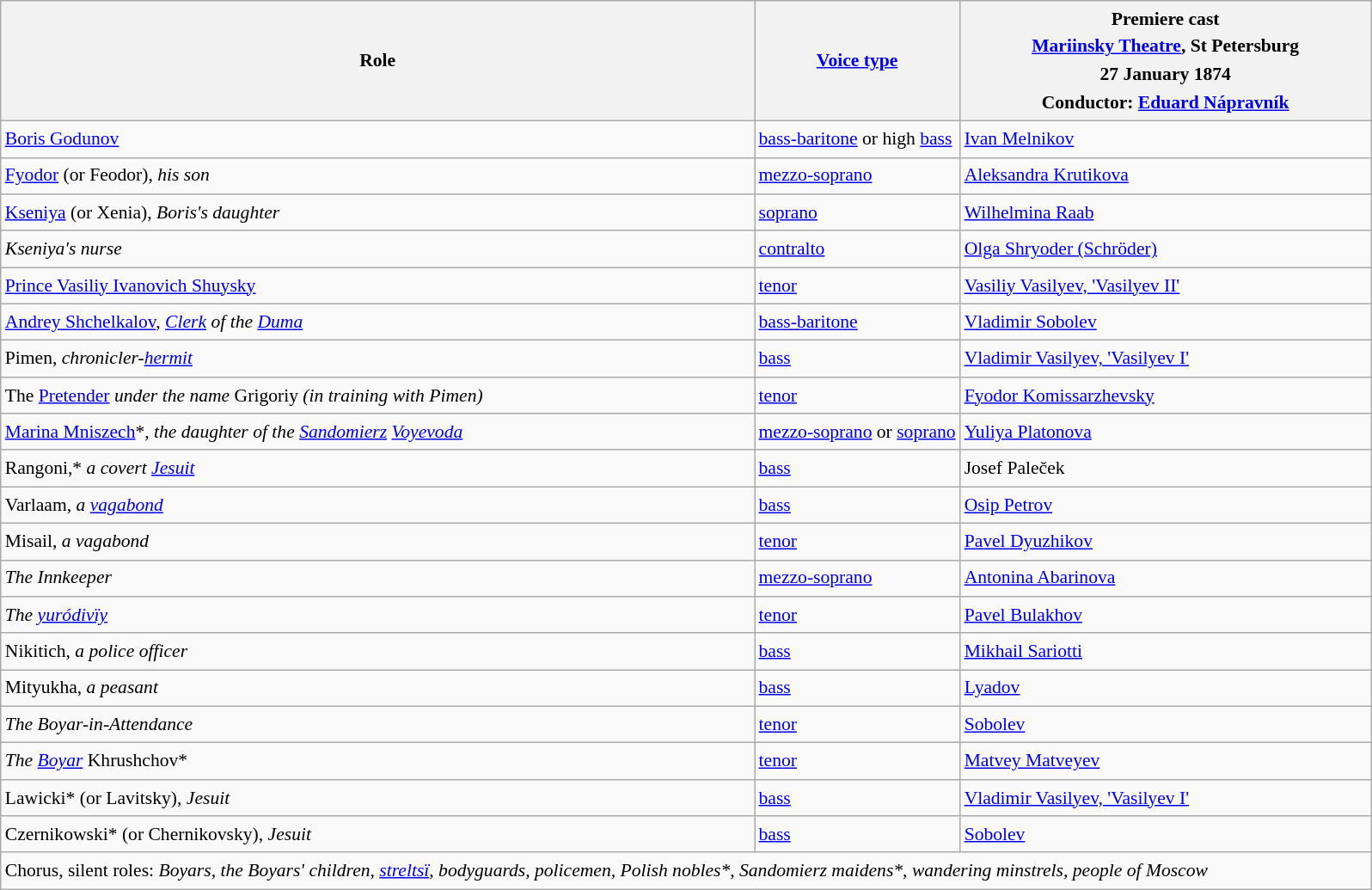<table class="wikitable" style="font-size:90%; line-height:1.5">
<tr>
<th style="width:55%;">Role</th>
<th style="width:15%;"><a href='#'>Voice type</a></th>
<th style="width:30%;">Premiere cast<br><a href='#'>Mariinsky Theatre</a>, St Petersburg<br>27 January 1874<br>Conductor: <a href='#'>Eduard Nápravník</a></th>
</tr>
<tr>
<td><a href='#'>Boris Godunov</a></td>
<td><a href='#'>bass-baritone</a> or high <a href='#'> bass</a></td>
<td><a href='#'>Ivan Melnikov</a></td>
</tr>
<tr>
<td><a href='#'>Fyodor</a> (or Feodor), <em>his son</em></td>
<td><a href='#'>mezzo-soprano</a></td>
<td><a href='#'>Aleksandra Krutikova</a></td>
</tr>
<tr>
<td><a href='#'>Kseniya</a> (or Xenia), <em>Boris's daughter</em></td>
<td><a href='#'>soprano</a></td>
<td><a href='#'>Wilhelmina Raab</a></td>
</tr>
<tr>
<td><em>Kseniya's nurse</em></td>
<td><a href='#'>contralto</a></td>
<td><a href='#'>Olga Shryoder (Schröder)</a></td>
</tr>
<tr>
<td><a href='#'>Prince Vasiliy Ivanovich Shuysky</a></td>
<td><a href='#'>tenor</a></td>
<td><a href='#'>Vasiliy Vasilyev, 'Vasilyev II'</a></td>
</tr>
<tr>
<td><a href='#'>Andrey Shchelkalov</a>, <em><a href='#'>Clerk</a> of the <a href='#'>Duma</a></em></td>
<td><a href='#'>bass-baritone</a></td>
<td><a href='#'>Vladimir Sobolev</a></td>
</tr>
<tr>
<td>Pimen, <em>chronicler-<a href='#'>hermit</a></em></td>
<td><a href='#'>bass</a></td>
<td><a href='#'>Vladimir Vasilyev, 'Vasilyev I'</a></td>
</tr>
<tr>
<td>The <a href='#'>Pretender</a> <em>under the name</em> Grigoriy <em>(in training with Pimen)</em></td>
<td><a href='#'>tenor</a></td>
<td><a href='#'>Fyodor Komissarzhevsky</a></td>
</tr>
<tr>
<td><a href='#'>Marina Mniszech</a>*, <em>the daughter of the <a href='#'>Sandomierz</a> <a href='#'>Voyevoda</a></em></td>
<td><a href='#'>mezzo-soprano</a> or <a href='#'>soprano</a></td>
<td><a href='#'>Yuliya Platonova</a></td>
</tr>
<tr>
<td>Rangoni,* <em>a covert <a href='#'>Jesuit</a></em></td>
<td><a href='#'>bass</a></td>
<td>Josef Paleček</td>
</tr>
<tr>
<td>Varlaam, <em>a <a href='#'>vagabond</a></em></td>
<td><a href='#'>bass</a></td>
<td><a href='#'>Osip Petrov</a></td>
</tr>
<tr>
<td>Misail, <em>a vagabond</em></td>
<td><a href='#'>tenor</a></td>
<td><a href='#'>Pavel Dyuzhikov</a></td>
</tr>
<tr>
<td><em>The Innkeeper</em></td>
<td><a href='#'>mezzo-soprano</a></td>
<td><a href='#'>Antonina Abarinova</a></td>
</tr>
<tr>
<td><em>The <a href='#'>yuródivïy</a></em></td>
<td><a href='#'>tenor</a></td>
<td><a href='#'>Pavel Bulakhov</a></td>
</tr>
<tr>
<td>Nikitich, <em>a police officer</em></td>
<td><a href='#'>bass</a></td>
<td><a href='#'>Mikhail Sariotti</a></td>
</tr>
<tr>
<td>Mityukha, <em>a peasant</em></td>
<td><a href='#'>bass</a></td>
<td><a href='#'>Lyadov</a></td>
</tr>
<tr>
<td><em>The Boyar-in-Attendance</em></td>
<td><a href='#'>tenor</a></td>
<td><a href='#'>Sobolev</a></td>
</tr>
<tr>
<td><em>The <a href='#'>Boyar</a></em> Khrushchov*</td>
<td><a href='#'>tenor</a></td>
<td><a href='#'>Matvey Matveyev</a></td>
</tr>
<tr>
<td>Lawicki* (or Lavitsky), <em>Jesuit</em></td>
<td><a href='#'>bass</a></td>
<td><a href='#'>Vladimir Vasilyev, 'Vasilyev I'</a></td>
</tr>
<tr>
<td>Czernikowski* (or Chernikovsky), <em>Jesuit</em></td>
<td><a href='#'>bass</a></td>
<td><a href='#'>Sobolev</a></td>
</tr>
<tr>
<td Colspan="3">Chorus, silent roles: <em>Boyars, the Boyars' children, <a href='#'>streltsï</a>, bodyguards, policemen, Polish nobles*, Sandomierz maidens*, wandering minstrels, people of Moscow</em></td>
</tr>
</table>
